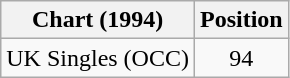<table class="wikitable sortable">
<tr>
<th>Chart (1994)</th>
<th>Position</th>
</tr>
<tr>
<td>UK Singles (OCC)</td>
<td style="text-align:center;">94</td>
</tr>
</table>
